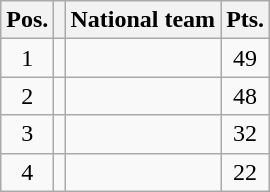<table class=wikitable>
<tr>
<th>Pos.</th>
<th></th>
<th>National team</th>
<th>Pts.</th>
</tr>
<tr align=center >
<td>1</td>
<td></td>
<td align=left></td>
<td>49</td>
</tr>
<tr align=center >
<td>2</td>
<td></td>
<td align=left></td>
<td>48</td>
</tr>
<tr align=center >
<td>3</td>
<td></td>
<td align=left></td>
<td>32</td>
</tr>
<tr align=center>
<td>4</td>
<td></td>
<td align=left></td>
<td>22</td>
</tr>
</table>
